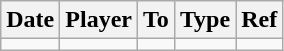<table class="wikitable">
<tr>
<th><strong>Date</strong></th>
<th><strong>Player</strong></th>
<th><strong>To</strong></th>
<th><strong>Type</strong></th>
<th><strong>Ref</strong></th>
</tr>
<tr>
<td></td>
<td></td>
<td></td>
<td></td>
<td></td>
</tr>
</table>
